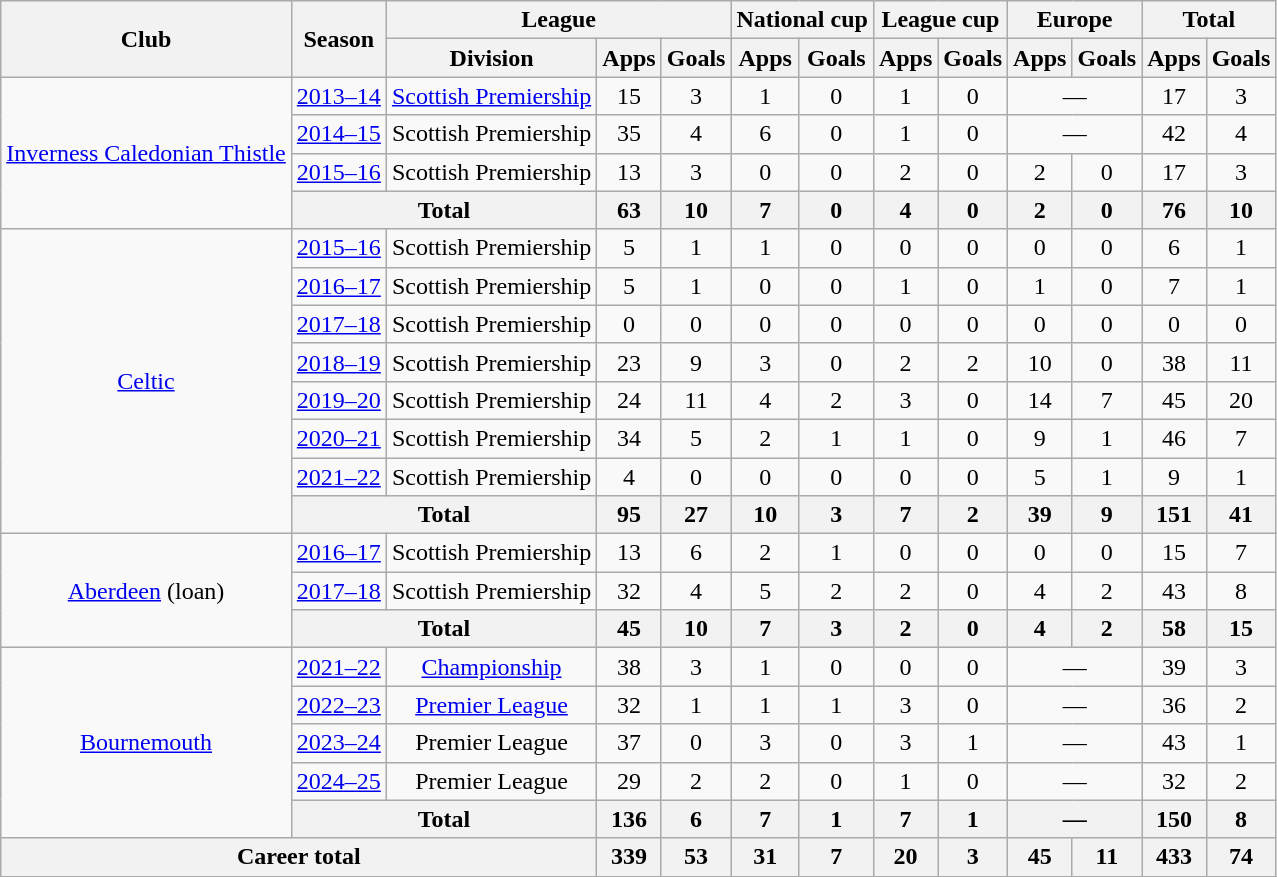<table class="wikitable" style="text-align: center;">
<tr>
<th rowspan="2">Club</th>
<th rowspan="2">Season</th>
<th colspan="3">League</th>
<th colspan="2">National cup</th>
<th colspan="2">League cup</th>
<th colspan="2">Europe</th>
<th colspan="2">Total</th>
</tr>
<tr>
<th>Division</th>
<th>Apps</th>
<th>Goals</th>
<th>Apps</th>
<th>Goals</th>
<th>Apps</th>
<th>Goals</th>
<th>Apps</th>
<th>Goals</th>
<th>Apps</th>
<th>Goals</th>
</tr>
<tr>
<td rowspan="4"><a href='#'>Inverness Caledonian Thistle</a></td>
<td><a href='#'>2013–14</a></td>
<td><a href='#'>Scottish Premiership</a></td>
<td>15</td>
<td>3</td>
<td>1</td>
<td>0</td>
<td>1</td>
<td>0</td>
<td colspan="2">—</td>
<td>17</td>
<td>3</td>
</tr>
<tr>
<td><a href='#'>2014–15</a></td>
<td>Scottish Premiership</td>
<td>35</td>
<td>4</td>
<td>6</td>
<td>0</td>
<td>1</td>
<td>0</td>
<td colspan="2">—</td>
<td>42</td>
<td>4</td>
</tr>
<tr>
<td><a href='#'>2015–16</a></td>
<td>Scottish Premiership</td>
<td>13</td>
<td>3</td>
<td>0</td>
<td>0</td>
<td>2</td>
<td>0</td>
<td>2</td>
<td>0</td>
<td>17</td>
<td>3</td>
</tr>
<tr>
<th colspan="2">Total</th>
<th>63</th>
<th>10</th>
<th>7</th>
<th>0</th>
<th>4</th>
<th>0</th>
<th>2</th>
<th>0</th>
<th>76</th>
<th>10</th>
</tr>
<tr>
<td rowspan="8"><a href='#'>Celtic</a></td>
<td><a href='#'>2015–16</a></td>
<td>Scottish Premiership</td>
<td>5</td>
<td>1</td>
<td>1</td>
<td>0</td>
<td>0</td>
<td>0</td>
<td>0</td>
<td>0</td>
<td>6</td>
<td>1</td>
</tr>
<tr>
<td><a href='#'>2016–17</a></td>
<td>Scottish Premiership</td>
<td>5</td>
<td>1</td>
<td>0</td>
<td>0</td>
<td>1</td>
<td>0</td>
<td>1</td>
<td>0</td>
<td>7</td>
<td>1</td>
</tr>
<tr>
<td><a href='#'>2017–18</a></td>
<td>Scottish Premiership</td>
<td>0</td>
<td>0</td>
<td>0</td>
<td>0</td>
<td>0</td>
<td>0</td>
<td>0</td>
<td>0</td>
<td>0</td>
<td>0</td>
</tr>
<tr>
<td><a href='#'>2018–19</a></td>
<td>Scottish Premiership</td>
<td>23</td>
<td>9</td>
<td>3</td>
<td>0</td>
<td>2</td>
<td>2</td>
<td>10</td>
<td>0</td>
<td>38</td>
<td>11</td>
</tr>
<tr>
<td><a href='#'>2019–20</a></td>
<td>Scottish Premiership</td>
<td>24</td>
<td>11</td>
<td>4</td>
<td>2</td>
<td>3</td>
<td>0</td>
<td>14</td>
<td>7</td>
<td>45</td>
<td>20</td>
</tr>
<tr>
<td><a href='#'>2020–21</a></td>
<td>Scottish Premiership</td>
<td>34</td>
<td>5</td>
<td>2</td>
<td>1</td>
<td>1</td>
<td>0</td>
<td>9</td>
<td>1</td>
<td>46</td>
<td>7</td>
</tr>
<tr>
<td><a href='#'>2021–22</a></td>
<td>Scottish Premiership</td>
<td>4</td>
<td>0</td>
<td>0</td>
<td>0</td>
<td>0</td>
<td>0</td>
<td>5</td>
<td>1</td>
<td>9</td>
<td>1</td>
</tr>
<tr>
<th colspan="2">Total</th>
<th>95</th>
<th>27</th>
<th>10</th>
<th>3</th>
<th>7</th>
<th>2</th>
<th>39</th>
<th>9</th>
<th>151</th>
<th>41</th>
</tr>
<tr>
<td rowspan="3"><a href='#'>Aberdeen</a> (loan)</td>
<td><a href='#'>2016–17</a></td>
<td>Scottish Premiership</td>
<td>13</td>
<td>6</td>
<td>2</td>
<td>1</td>
<td>0</td>
<td>0</td>
<td>0</td>
<td>0</td>
<td>15</td>
<td>7</td>
</tr>
<tr>
<td><a href='#'>2017–18</a></td>
<td>Scottish Premiership</td>
<td>32</td>
<td>4</td>
<td>5</td>
<td>2</td>
<td>2</td>
<td>0</td>
<td>4</td>
<td>2</td>
<td>43</td>
<td>8</td>
</tr>
<tr>
<th colspan="2">Total</th>
<th>45</th>
<th>10</th>
<th>7</th>
<th>3</th>
<th>2</th>
<th>0</th>
<th>4</th>
<th>2</th>
<th>58</th>
<th>15</th>
</tr>
<tr>
<td rowspan="5"><a href='#'>Bournemouth</a></td>
<td><a href='#'>2021–22</a></td>
<td><a href='#'>Championship</a></td>
<td>38</td>
<td>3</td>
<td>1</td>
<td>0</td>
<td>0</td>
<td>0</td>
<td colspan="2">—</td>
<td>39</td>
<td>3</td>
</tr>
<tr>
<td><a href='#'>2022–23</a></td>
<td><a href='#'>Premier League</a></td>
<td>32</td>
<td>1</td>
<td>1</td>
<td>1</td>
<td>3</td>
<td>0</td>
<td colspan="2">—</td>
<td>36</td>
<td>2</td>
</tr>
<tr>
<td><a href='#'>2023–24</a></td>
<td>Premier League</td>
<td>37</td>
<td>0</td>
<td>3</td>
<td>0</td>
<td>3</td>
<td>1</td>
<td colspan="2">—</td>
<td>43</td>
<td>1</td>
</tr>
<tr>
<td><a href='#'>2024–25</a></td>
<td>Premier League</td>
<td>29</td>
<td>2</td>
<td>2</td>
<td>0</td>
<td>1</td>
<td>0</td>
<td colspan="2">—</td>
<td>32</td>
<td>2</td>
</tr>
<tr>
<th colspan="2">Total</th>
<th>136</th>
<th>6</th>
<th>7</th>
<th>1</th>
<th>7</th>
<th>1</th>
<th colspan="2">—</th>
<th>150</th>
<th>8</th>
</tr>
<tr>
<th colspan="3">Career total</th>
<th>339</th>
<th>53</th>
<th>31</th>
<th>7</th>
<th>20</th>
<th>3</th>
<th>45</th>
<th>11</th>
<th>433</th>
<th>74</th>
</tr>
</table>
